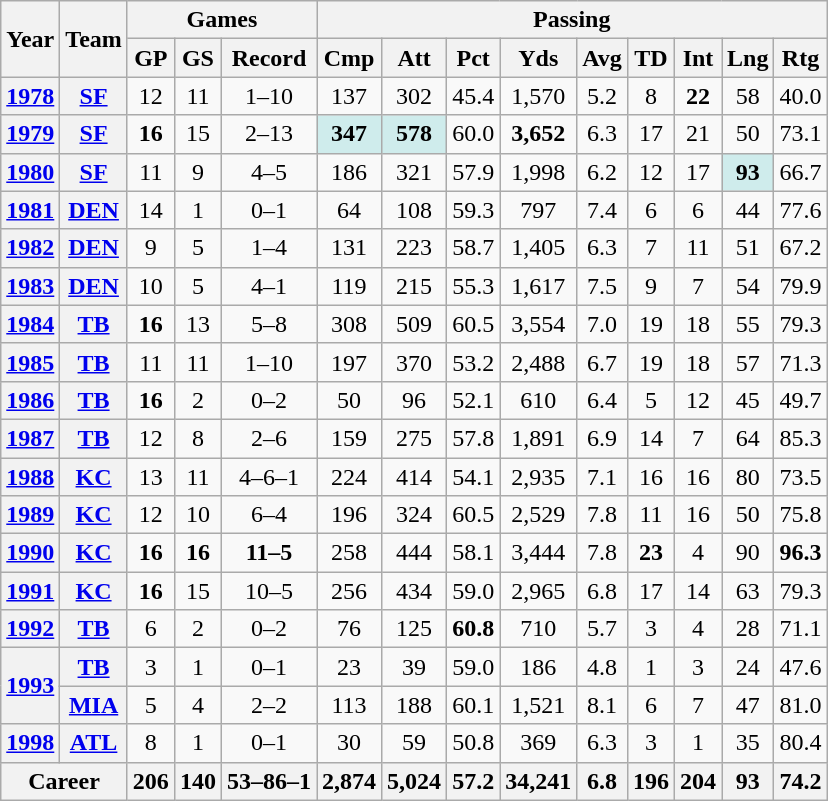<table class="wikitable" style="text-align:center">
<tr>
<th rowspan="2">Year</th>
<th rowspan="2">Team</th>
<th colspan="3">Games</th>
<th colspan="9">Passing</th>
</tr>
<tr>
<th>GP</th>
<th>GS</th>
<th>Record</th>
<th>Cmp</th>
<th>Att</th>
<th>Pct</th>
<th>Yds</th>
<th>Avg</th>
<th>TD</th>
<th>Int</th>
<th>Lng</th>
<th>Rtg</th>
</tr>
<tr>
<th><a href='#'>1978</a></th>
<th><a href='#'>SF</a></th>
<td>12</td>
<td>11</td>
<td>1–10</td>
<td>137</td>
<td>302</td>
<td>45.4</td>
<td>1,570</td>
<td>5.2</td>
<td>8</td>
<td><strong>22</strong></td>
<td>58</td>
<td>40.0</td>
</tr>
<tr>
<th><a href='#'>1979</a></th>
<th><a href='#'>SF</a></th>
<td><strong>16</strong></td>
<td>15</td>
<td>2–13</td>
<td style="background:#cfecec;"><strong>347</strong></td>
<td style="background:#cfecec;"><strong>578</strong></td>
<td>60.0</td>
<td><strong>3,652</strong></td>
<td>6.3</td>
<td>17</td>
<td>21</td>
<td>50</td>
<td>73.1</td>
</tr>
<tr>
<th><a href='#'>1980</a></th>
<th><a href='#'>SF</a></th>
<td>11</td>
<td>9</td>
<td>4–5</td>
<td>186</td>
<td>321</td>
<td>57.9</td>
<td>1,998</td>
<td>6.2</td>
<td>12</td>
<td>17</td>
<td style="background:#cfecec;"><strong>93</strong></td>
<td>66.7</td>
</tr>
<tr>
<th><a href='#'>1981</a></th>
<th><a href='#'>DEN</a></th>
<td>14</td>
<td>1</td>
<td>0–1</td>
<td>64</td>
<td>108</td>
<td>59.3</td>
<td>797</td>
<td>7.4</td>
<td>6</td>
<td>6</td>
<td>44</td>
<td>77.6</td>
</tr>
<tr>
<th><a href='#'>1982</a></th>
<th><a href='#'>DEN</a></th>
<td>9</td>
<td>5</td>
<td>1–4</td>
<td>131</td>
<td>223</td>
<td>58.7</td>
<td>1,405</td>
<td>6.3</td>
<td>7</td>
<td>11</td>
<td>51</td>
<td>67.2</td>
</tr>
<tr>
<th><a href='#'>1983</a></th>
<th><a href='#'>DEN</a></th>
<td>10</td>
<td>5</td>
<td>4–1</td>
<td>119</td>
<td>215</td>
<td>55.3</td>
<td>1,617</td>
<td>7.5</td>
<td>9</td>
<td>7</td>
<td>54</td>
<td>79.9</td>
</tr>
<tr>
<th><a href='#'>1984</a></th>
<th><a href='#'>TB</a></th>
<td><strong>16</strong></td>
<td>13</td>
<td>5–8</td>
<td>308</td>
<td>509</td>
<td>60.5</td>
<td>3,554</td>
<td>7.0</td>
<td>19</td>
<td>18</td>
<td>55</td>
<td>79.3</td>
</tr>
<tr>
<th><a href='#'>1985</a></th>
<th><a href='#'>TB</a></th>
<td>11</td>
<td>11</td>
<td>1–10</td>
<td>197</td>
<td>370</td>
<td>53.2</td>
<td>2,488</td>
<td>6.7</td>
<td>19</td>
<td>18</td>
<td>57</td>
<td>71.3</td>
</tr>
<tr>
<th><a href='#'>1986</a></th>
<th><a href='#'>TB</a></th>
<td><strong>16</strong></td>
<td>2</td>
<td>0–2</td>
<td>50</td>
<td>96</td>
<td>52.1</td>
<td>610</td>
<td>6.4</td>
<td>5</td>
<td>12</td>
<td>45</td>
<td>49.7</td>
</tr>
<tr>
<th><a href='#'>1987</a></th>
<th><a href='#'>TB</a></th>
<td>12</td>
<td>8</td>
<td>2–6</td>
<td>159</td>
<td>275</td>
<td>57.8</td>
<td>1,891</td>
<td>6.9</td>
<td>14</td>
<td>7</td>
<td>64</td>
<td>85.3</td>
</tr>
<tr>
<th><a href='#'>1988</a></th>
<th><a href='#'>KC</a></th>
<td>13</td>
<td>11</td>
<td>4–6–1</td>
<td>224</td>
<td>414</td>
<td>54.1</td>
<td>2,935</td>
<td>7.1</td>
<td>16</td>
<td>16</td>
<td>80</td>
<td>73.5</td>
</tr>
<tr>
<th><a href='#'>1989</a></th>
<th><a href='#'>KC</a></th>
<td>12</td>
<td>10</td>
<td>6–4</td>
<td>196</td>
<td>324</td>
<td>60.5</td>
<td>2,529</td>
<td>7.8</td>
<td>11</td>
<td>16</td>
<td>50</td>
<td>75.8</td>
</tr>
<tr>
<th><a href='#'>1990</a></th>
<th><a href='#'>KC</a></th>
<td><strong>16</strong></td>
<td><strong>16</strong></td>
<td><strong>11–5</strong></td>
<td>258</td>
<td>444</td>
<td>58.1</td>
<td>3,444</td>
<td>7.8</td>
<td><strong>23</strong></td>
<td>4</td>
<td>90</td>
<td><strong>96.3</strong></td>
</tr>
<tr>
<th><a href='#'>1991</a></th>
<th><a href='#'>KC</a></th>
<td><strong>16</strong></td>
<td>15</td>
<td>10–5</td>
<td>256</td>
<td>434</td>
<td>59.0</td>
<td>2,965</td>
<td>6.8</td>
<td>17</td>
<td>14</td>
<td>63</td>
<td>79.3</td>
</tr>
<tr>
<th><a href='#'>1992</a></th>
<th><a href='#'>TB</a></th>
<td>6</td>
<td>2</td>
<td>0–2</td>
<td>76</td>
<td>125</td>
<td><strong>60.8</strong></td>
<td>710</td>
<td>5.7</td>
<td>3</td>
<td>4</td>
<td>28</td>
<td>71.1</td>
</tr>
<tr>
<th rowspan="2"><a href='#'>1993</a></th>
<th><a href='#'>TB</a></th>
<td>3</td>
<td>1</td>
<td>0–1</td>
<td>23</td>
<td>39</td>
<td>59.0</td>
<td>186</td>
<td>4.8</td>
<td>1</td>
<td>3</td>
<td>24</td>
<td>47.6</td>
</tr>
<tr>
<th><a href='#'>MIA</a></th>
<td>5</td>
<td>4</td>
<td>2–2</td>
<td>113</td>
<td>188</td>
<td>60.1</td>
<td>1,521</td>
<td>8.1</td>
<td>6</td>
<td>7</td>
<td>47</td>
<td>81.0</td>
</tr>
<tr>
<th><a href='#'>1998</a></th>
<th><a href='#'>ATL</a></th>
<td>8</td>
<td>1</td>
<td>0–1</td>
<td>30</td>
<td>59</td>
<td>50.8</td>
<td>369</td>
<td>6.3</td>
<td>3</td>
<td>1</td>
<td>35</td>
<td>80.4</td>
</tr>
<tr>
<th colspan="2">Career</th>
<th>206</th>
<th>140</th>
<th>53–86–1</th>
<th>2,874</th>
<th>5,024</th>
<th>57.2</th>
<th>34,241</th>
<th>6.8</th>
<th>196</th>
<th>204</th>
<th>93</th>
<th>74.2</th>
</tr>
</table>
